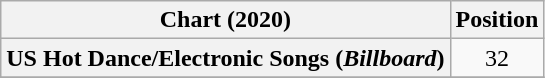<table class="wikitable plainrowheaders" style="text-align:center"->
<tr>
<th scope="col">Chart (2020)</th>
<th scope="col">Position</th>
</tr>
<tr>
<th scope="row">US Hot Dance/Electronic Songs (<em>Billboard</em>)</th>
<td>32</td>
</tr>
<tr>
</tr>
</table>
